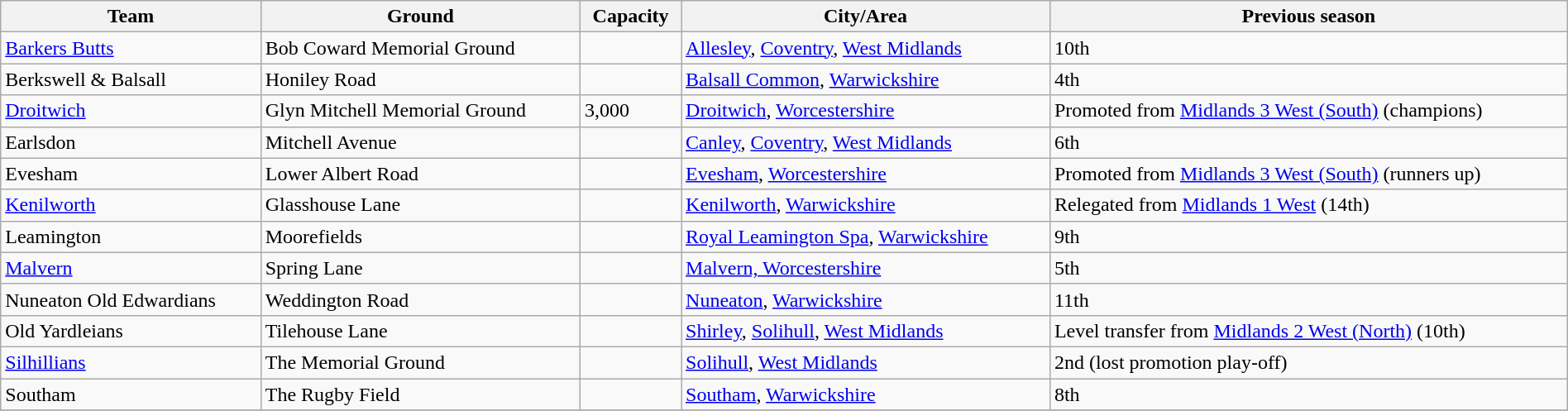<table class="wikitable sortable" width=100%>
<tr>
<th>Team</th>
<th>Ground</th>
<th>Capacity</th>
<th>City/Area</th>
<th>Previous season</th>
</tr>
<tr>
<td><a href='#'>Barkers Butts</a></td>
<td>Bob Coward Memorial Ground</td>
<td></td>
<td><a href='#'>Allesley</a>, <a href='#'>Coventry</a>, <a href='#'>West Midlands</a></td>
<td>10th</td>
</tr>
<tr>
<td>Berkswell & Balsall</td>
<td>Honiley Road</td>
<td></td>
<td><a href='#'>Balsall Common</a>, <a href='#'>Warwickshire</a></td>
<td>4th</td>
</tr>
<tr>
<td><a href='#'>Droitwich</a></td>
<td>Glyn Mitchell Memorial Ground</td>
<td>3,000</td>
<td><a href='#'>Droitwich</a>, <a href='#'>Worcestershire</a></td>
<td>Promoted from <a href='#'>Midlands 3 West (South)</a> (champions)</td>
</tr>
<tr>
<td>Earlsdon</td>
<td>Mitchell Avenue</td>
<td></td>
<td><a href='#'>Canley</a>, <a href='#'>Coventry</a>, <a href='#'>West Midlands</a></td>
<td>6th</td>
</tr>
<tr>
<td>Evesham</td>
<td>Lower Albert Road</td>
<td></td>
<td><a href='#'>Evesham</a>, <a href='#'>Worcestershire</a></td>
<td>Promoted from <a href='#'>Midlands 3 West (South)</a> (runners up)</td>
</tr>
<tr>
<td><a href='#'>Kenilworth</a></td>
<td>Glasshouse Lane</td>
<td></td>
<td><a href='#'>Kenilworth</a>, <a href='#'>Warwickshire</a></td>
<td>Relegated from <a href='#'>Midlands 1 West</a> (14th)</td>
</tr>
<tr>
<td>Leamington</td>
<td>Moorefields</td>
<td></td>
<td><a href='#'>Royal Leamington Spa</a>, <a href='#'>Warwickshire</a></td>
<td>9th</td>
</tr>
<tr>
<td><a href='#'>Malvern</a></td>
<td>Spring Lane</td>
<td></td>
<td><a href='#'>Malvern, Worcestershire</a></td>
<td>5th</td>
</tr>
<tr>
<td>Nuneaton Old Edwardians</td>
<td>Weddington Road</td>
<td></td>
<td><a href='#'>Nuneaton</a>, <a href='#'>Warwickshire</a></td>
<td>11th</td>
</tr>
<tr>
<td>Old Yardleians</td>
<td>Tilehouse Lane</td>
<td></td>
<td><a href='#'>Shirley</a>, <a href='#'>Solihull</a>, <a href='#'>West Midlands</a></td>
<td>Level transfer from <a href='#'>Midlands 2 West (North)</a> (10th)</td>
</tr>
<tr>
<td><a href='#'>Silhillians</a></td>
<td>The Memorial Ground</td>
<td></td>
<td><a href='#'>Solihull</a>, <a href='#'>West Midlands</a></td>
<td>2nd (lost promotion play-off)</td>
</tr>
<tr>
<td>Southam</td>
<td>The Rugby Field</td>
<td></td>
<td><a href='#'>Southam</a>, <a href='#'>Warwickshire</a></td>
<td>8th</td>
</tr>
<tr>
</tr>
</table>
